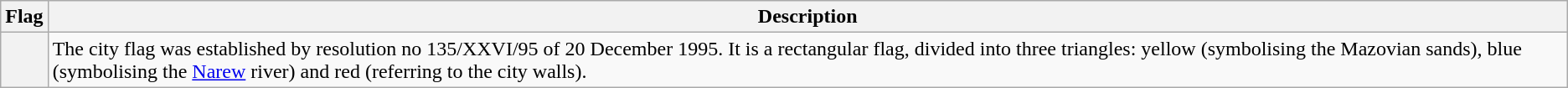<table class="wikitable sortable plainrowheaders">
<tr>
<th scope="col" class="unsortable">Flag</th>
<th scope="col" class="unsortable">Description</th>
</tr>
<tr>
<th scope="row"></th>
<td>The city flag was established by resolution no 135/XXVI/95 of 20 December 1995. It is a rectangular flag, divided into three triangles: yellow (symbolising the Mazovian sands), blue (symbolising the <a href='#'>Narew</a> river) and red (referring to the city walls).</td>
</tr>
</table>
